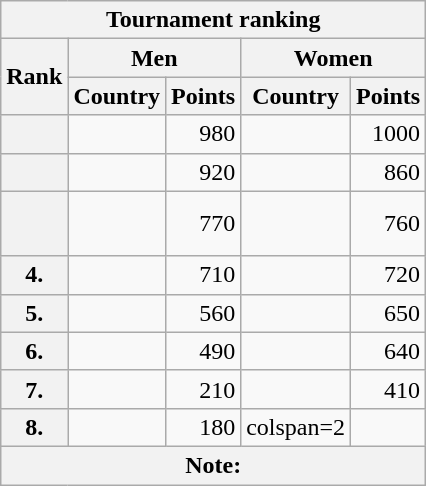<table class="wikitable" style=font-size: 90%>
<tr>
<th colspan="5">Tournament ranking</th>
</tr>
<tr>
<th rowspan=2>Rank</th>
<th colspan="2">Men</th>
<th colspan="2">Women</th>
</tr>
<tr>
<th>Country</th>
<th>Points</th>
<th>Country</th>
<th>Points</th>
</tr>
<tr>
<th></th>
<td align=left></td>
<td align=right>980</td>
<td align=left></td>
<td align=right>1000</td>
</tr>
<tr>
<th></th>
<td align=left></td>
<td align=right>920</td>
<td align=left></td>
<td align=right>860</td>
</tr>
<tr>
<th></th>
<td align=left><br><br></td>
<td align=right>770</td>
<td align=left></td>
<td align=right>760</td>
</tr>
<tr>
<th>4.</th>
<td align=left></td>
<td align=right>710</td>
<td align=left></td>
<td align=right>720</td>
</tr>
<tr>
<th>5.</th>
<td align=left></td>
<td align=right>560</td>
<td align=left></td>
<td align=right>650</td>
</tr>
<tr>
<th>6.</th>
<td align=left></td>
<td align=right>490</td>
<td align=left></td>
<td align=right>640</td>
</tr>
<tr>
<th>7.</th>
<td align=left></td>
<td align=right>210</td>
<td align=left></td>
<td align=right>410</td>
</tr>
<tr>
<th>8.</th>
<td align=left></td>
<td align=right>180</td>
<td>colspan=2 </td>
</tr>
<tr>
<th colspan=5>Note: </th>
</tr>
</table>
